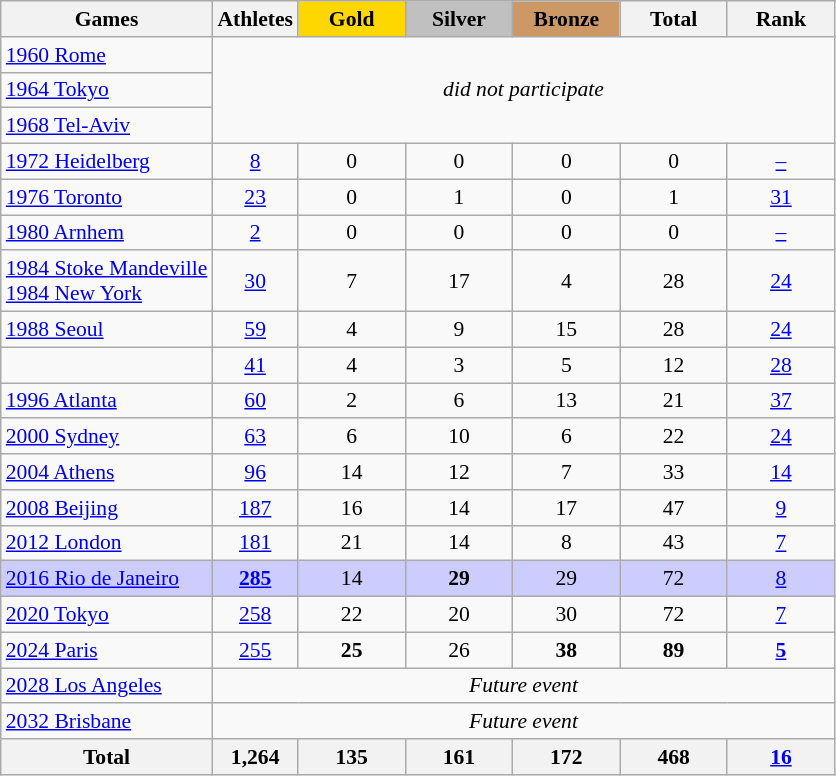<table class="wikitable" style="text-align:center; font-size:90%;">
<tr>
<th>Games</th>
<th>Athletes</th>
<td style="background:gold; width:4.5em; font-weight:bold;">Gold</td>
<td style="background:silver; width:4.5em; font-weight:bold;">Silver</td>
<td style="background:#c96; width:4.5em; font-weight:bold;">Bronze</td>
<th style="width:4.5em; font-weight:bold;">Total</th>
<th style="width:4.5em; font-weight:bold;">Rank</th>
</tr>
<tr>
<td align=left> <a href='#'>1960 Rome</a></td>
<td colspan=6 rowspan=3><em>did not participate</em></td>
</tr>
<tr>
<td align=left> <a href='#'>1964 Tokyo</a></td>
</tr>
<tr>
<td align=left> <a href='#'>1968 Tel-Aviv</a></td>
</tr>
<tr>
<td align=left> <a href='#'>1972 Heidelberg</a></td>
<td><a href='#'>8</a></td>
<td>0</td>
<td>0</td>
<td>0</td>
<td>0</td>
<td><a href='#'>–</a></td>
</tr>
<tr>
<td align=left> <a href='#'>1976 Toronto</a></td>
<td><a href='#'>23</a></td>
<td>0</td>
<td>1</td>
<td>0</td>
<td>1</td>
<td><a href='#'>31</a></td>
</tr>
<tr>
<td align=left> <a href='#'>1980 Arnhem</a></td>
<td><a href='#'>2</a></td>
<td>0</td>
<td>0</td>
<td>0</td>
<td>0</td>
<td><a href='#'>–</a></td>
</tr>
<tr>
<td align=left> <a href='#'>1984 Stoke Mandeville</a><br> <a href='#'>1984 New York</a></td>
<td><a href='#'>30</a></td>
<td>7</td>
<td>17</td>
<td>4</td>
<td>28</td>
<td><a href='#'>24</a></td>
</tr>
<tr>
<td align=left> <a href='#'>1988 Seoul</a></td>
<td><a href='#'>59</a></td>
<td>4</td>
<td>9</td>
<td>15</td>
<td>28</td>
<td><a href='#'>24</a></td>
</tr>
<tr>
<td align=left></td>
<td><a href='#'>41</a></td>
<td>4</td>
<td>3</td>
<td>5</td>
<td>12</td>
<td><a href='#'>28</a></td>
</tr>
<tr>
<td align=left> <a href='#'>1996 Atlanta</a></td>
<td><a href='#'>60</a></td>
<td>2</td>
<td>6</td>
<td>13</td>
<td>21</td>
<td><a href='#'>37</a></td>
</tr>
<tr>
<td align=left> <a href='#'>2000 Sydney</a></td>
<td><a href='#'>63</a></td>
<td>6</td>
<td>10</td>
<td>6</td>
<td>22</td>
<td><a href='#'>24</a></td>
</tr>
<tr>
<td align=left> <a href='#'>2004 Athens</a></td>
<td><a href='#'>96</a></td>
<td>14</td>
<td>12</td>
<td>7</td>
<td>33</td>
<td><a href='#'>14</a></td>
</tr>
<tr>
<td align=left> <a href='#'>2008 Beijing</a></td>
<td><a href='#'>187</a></td>
<td>16</td>
<td>14</td>
<td>17</td>
<td>47</td>
<td><a href='#'>9</a></td>
</tr>
<tr>
<td align=left> <a href='#'>2012 London</a></td>
<td><a href='#'>181</a></td>
<td>21</td>
<td>14</td>
<td>8</td>
<td>43</td>
<td><a href='#'>7</a></td>
</tr>
<tr bgcolor=ccccff>
<td align=left> <a href='#'>2016 Rio de Janeiro</a></td>
<td><a href='#'><strong>285</strong></a></td>
<td>14</td>
<td><strong>29</strong></td>
<td>29</td>
<td>72</td>
<td><a href='#'>8</a></td>
</tr>
<tr>
<td align=left> <a href='#'>2020 Tokyo</a></td>
<td><a href='#'>258</a></td>
<td>22</td>
<td>20</td>
<td>30</td>
<td>72</td>
<td><a href='#'>7</a></td>
</tr>
<tr>
<td align=left> <a href='#'>2024 Paris</a></td>
<td><a href='#'>255</a></td>
<td><strong>25</strong></td>
<td>26</td>
<td><strong>38</strong></td>
<td><strong>89</strong></td>
<td><a href='#'><strong>5</strong></a></td>
</tr>
<tr>
<td align=left> <a href='#'>2028 Los Angeles</a></td>
<td colspan=6 rowspan=1><em>Future event</em></td>
</tr>
<tr>
<td align=left> <a href='#'>2032 Brisbane</a></td>
<td colspan=6 rowspan=1><em>Future event</em></td>
</tr>
<tr class="sortbottom" align=center>
<th>Total</th>
<th>1,264</th>
<th>135</th>
<th>161</th>
<th>172</th>
<th>468</th>
<th><a href='#'>16</a></th>
</tr>
</table>
